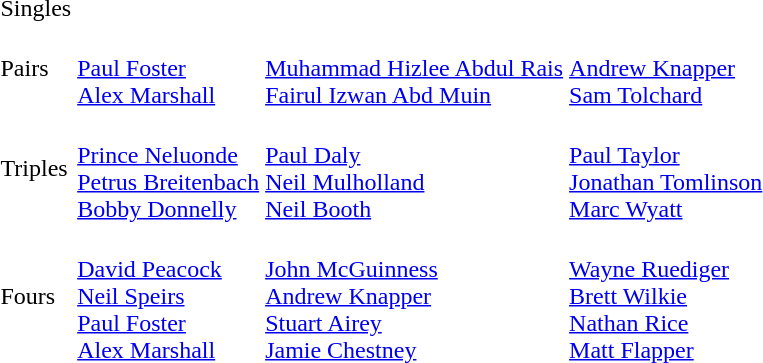<table>
<tr>
<td>Singles<br></td>
<td></td>
<td></td>
<td></td>
</tr>
<tr>
<td>Pairs<br></td>
<td><br><a href='#'>Paul Foster</a><br><a href='#'>Alex Marshall</a></td>
<td><br><a href='#'>Muhammad Hizlee Abdul Rais</a><br><a href='#'>Fairul Izwan Abd Muin</a></td>
<td><br><a href='#'>Andrew Knapper</a><br><a href='#'>Sam Tolchard</a></td>
</tr>
<tr>
<td>Triples<br></td>
<td><br><a href='#'>Prince Neluonde</a><br><a href='#'>Petrus Breitenbach</a><br><a href='#'>Bobby Donnelly</a></td>
<td><br><a href='#'>Paul Daly</a><br><a href='#'>Neil Mulholland</a><br><a href='#'>Neil Booth</a></td>
<td><br><a href='#'>Paul Taylor</a><br><a href='#'>Jonathan Tomlinson</a><br><a href='#'>Marc Wyatt</a></td>
</tr>
<tr>
<td>Fours<br></td>
<td><br><a href='#'>David Peacock</a><br><a href='#'>Neil Speirs</a><br><a href='#'>Paul Foster</a><br><a href='#'>Alex Marshall</a></td>
<td><br><a href='#'>John McGuinness</a><br><a href='#'>Andrew Knapper</a><br><a href='#'>Stuart Airey</a><br><a href='#'>Jamie Chestney</a></td>
<td><br><a href='#'>Wayne Ruediger</a><br><a href='#'>Brett Wilkie</a><br><a href='#'>Nathan Rice</a><br><a href='#'>Matt Flapper</a></td>
</tr>
</table>
